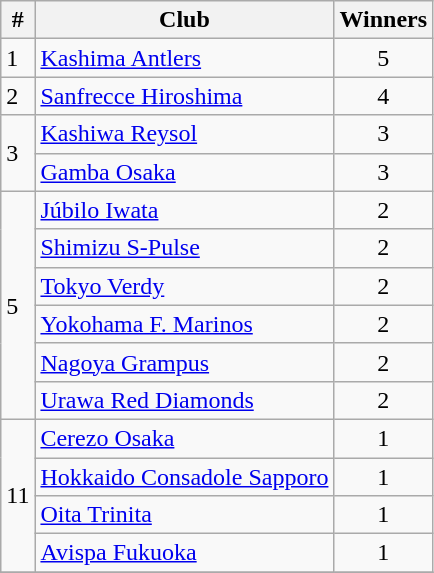<table class="wikitable">
<tr>
<th>#</th>
<th>Club</th>
<th>Winners</th>
</tr>
<tr>
<td>1</td>
<td><a href='#'>Kashima Antlers</a></td>
<td align="center">5</td>
</tr>
<tr>
<td>2</td>
<td><a href='#'>Sanfrecce Hiroshima</a></td>
<td align="center">4</td>
</tr>
<tr>
<td rowspan="2">3</td>
<td><a href='#'>Kashiwa Reysol</a></td>
<td align="center">3</td>
</tr>
<tr>
<td><a href='#'>Gamba Osaka</a></td>
<td align="center">3</td>
</tr>
<tr>
<td rowspan="6">5</td>
<td><a href='#'>Júbilo Iwata</a></td>
<td align="center">2</td>
</tr>
<tr>
<td><a href='#'>Shimizu S-Pulse</a></td>
<td align="center">2</td>
</tr>
<tr>
<td><a href='#'>Tokyo Verdy</a></td>
<td align="center">2</td>
</tr>
<tr>
<td><a href='#'>Yokohama F. Marinos</a></td>
<td align="center">2</td>
</tr>
<tr>
<td><a href='#'>Nagoya Grampus</a></td>
<td align="center">2</td>
</tr>
<tr>
<td><a href='#'>Urawa Red Diamonds</a></td>
<td align="center">2</td>
</tr>
<tr>
<td rowspan="4">11</td>
<td><a href='#'>Cerezo Osaka</a></td>
<td align="center">1</td>
</tr>
<tr>
<td><a href='#'>Hokkaido Consadole Sapporo</a></td>
<td align="center">1</td>
</tr>
<tr>
<td><a href='#'>Oita Trinita</a></td>
<td align="center">1</td>
</tr>
<tr>
<td><a href='#'>Avispa Fukuoka</a></td>
<td align="center">1</td>
</tr>
<tr>
</tr>
</table>
